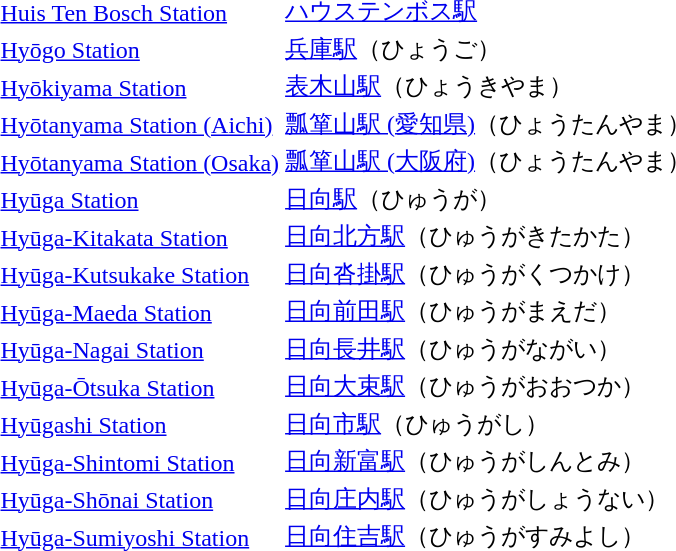<table>
<tr>
<td><a href='#'>Huis Ten Bosch Station</a></td>
<td><a href='#'>ハウステンボス駅</a></td>
</tr>
<tr>
<td><a href='#'>Hyōgo Station</a></td>
<td><a href='#'>兵庫駅</a>（ひょうご）</td>
</tr>
<tr>
<td><a href='#'>Hyōkiyama Station</a></td>
<td><a href='#'>表木山駅</a>（ひょうきやま）</td>
</tr>
<tr>
<td><a href='#'>Hyōtanyama Station (Aichi)</a></td>
<td><a href='#'>瓢箪山駅 (愛知県)</a>（ひょうたんやま）</td>
</tr>
<tr>
<td><a href='#'>Hyōtanyama Station (Osaka)</a></td>
<td><a href='#'>瓢箪山駅 (大阪府)</a>（ひょうたんやま）</td>
</tr>
<tr>
<td><a href='#'>Hyūga Station</a></td>
<td><a href='#'>日向駅</a>（ひゅうが）</td>
</tr>
<tr>
<td><a href='#'>Hyūga-Kitakata Station</a></td>
<td><a href='#'>日向北方駅</a>（ひゅうがきたかた）</td>
</tr>
<tr>
<td><a href='#'>Hyūga-Kutsukake Station</a></td>
<td><a href='#'>日向沓掛駅</a>（ひゅうがくつかけ）</td>
</tr>
<tr>
<td><a href='#'>Hyūga-Maeda Station</a></td>
<td><a href='#'>日向前田駅</a>（ひゅうがまえだ）</td>
</tr>
<tr>
<td><a href='#'>Hyūga-Nagai Station</a></td>
<td><a href='#'>日向長井駅</a>（ひゅうがながい）</td>
</tr>
<tr>
<td><a href='#'>Hyūga-Ōtsuka Station</a></td>
<td><a href='#'>日向大束駅</a>（ひゅうがおおつか）</td>
</tr>
<tr>
<td><a href='#'>Hyūgashi Station</a></td>
<td><a href='#'>日向市駅</a>（ひゅうがし）</td>
</tr>
<tr>
<td><a href='#'>Hyūga-Shintomi Station</a></td>
<td><a href='#'>日向新富駅</a>（ひゅうがしんとみ）</td>
</tr>
<tr>
<td><a href='#'>Hyūga-Shōnai Station</a></td>
<td><a href='#'>日向庄内駅</a>（ひゅうがしょうない）</td>
</tr>
<tr>
<td><a href='#'>Hyūga-Sumiyoshi Station</a></td>
<td><a href='#'>日向住吉駅</a>（ひゅうがすみよし）</td>
</tr>
</table>
